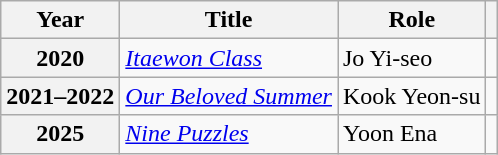<table class="wikitable plainrowheaders">
<tr>
<th scope="col">Year</th>
<th scope="col">Title</th>
<th scope="col">Role</th>
<th scope="col" class="unsortable"></th>
</tr>
<tr>
<th scope="row">2020</th>
<td><em><a href='#'>Itaewon Class</a></em></td>
<td>Jo Yi-seo</td>
<td style="text-align:center"></td>
</tr>
<tr>
<th scope="row">2021–2022</th>
<td><em><a href='#'>Our Beloved Summer</a></em></td>
<td>Kook Yeon-su</td>
<td style="text-align:center"></td>
</tr>
<tr>
<th scope="row">2025</th>
<td><em><a href='#'>Nine Puzzles</a></em></td>
<td>Yoon Ena</td>
<td style="text-align:center"></td>
</tr>
</table>
